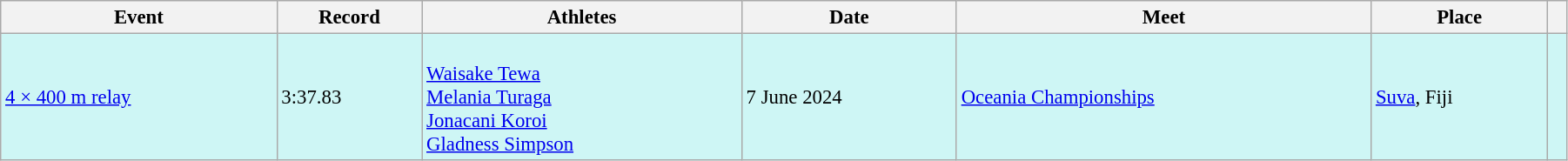<table class="wikitable" style="font-size: 95%; width: 95%;">
<tr>
<th>Event</th>
<th>Record</th>
<th>Athletes</th>
<th>Date</th>
<th>Meet</th>
<th>Place</th>
<th></th>
</tr>
<tr bgcolor=#CEF6F5>
<td><a href='#'>4 × 400 m relay</a></td>
<td>3:37.83</td>
<td><br><a href='#'>Waisake Tewa</a><br><a href='#'>Melania Turaga</a><br><a href='#'>Jonacani Koroi</a><br><a href='#'>Gladness Simpson</a></td>
<td>7 June 2024</td>
<td><a href='#'>Oceania Championships</a></td>
<td><a href='#'>Suva</a>, Fiji</td>
<td></td>
</tr>
</table>
